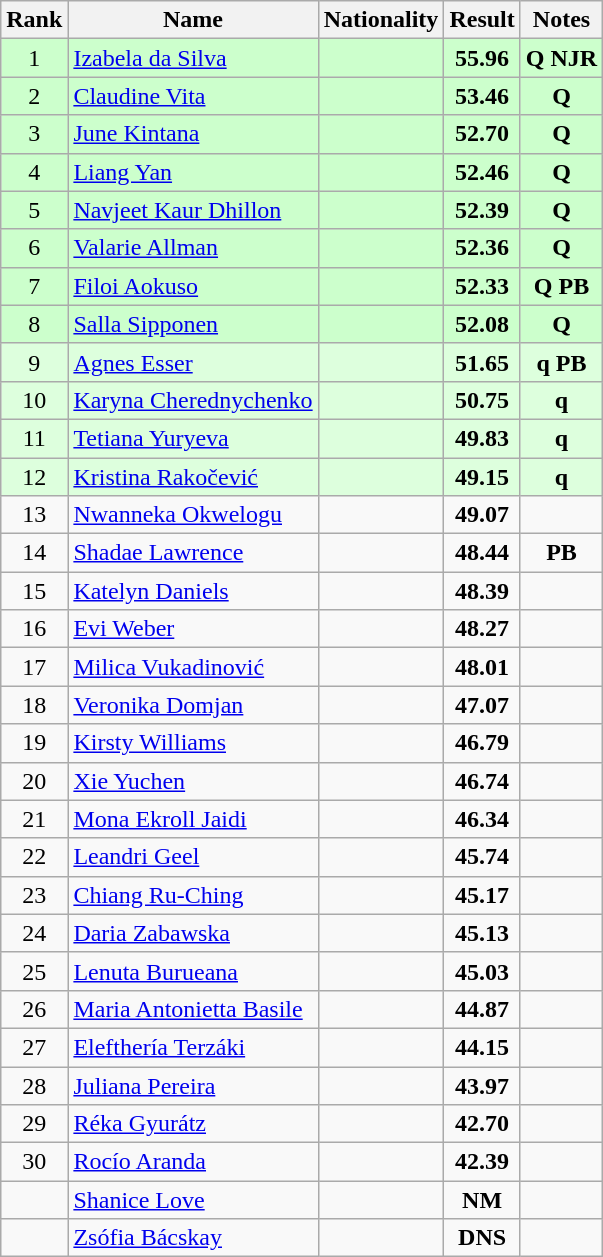<table class="wikitable sortable" style="text-align:center">
<tr>
<th>Rank</th>
<th>Name</th>
<th>Nationality</th>
<th>Result</th>
<th>Notes</th>
</tr>
<tr bgcolor=ccffcc>
<td>1</td>
<td align=left><a href='#'>Izabela da Silva</a></td>
<td align=left></td>
<td><strong>55.96</strong></td>
<td><strong>Q NJR</strong></td>
</tr>
<tr bgcolor=ccffcc>
<td>2</td>
<td align=left><a href='#'>Claudine Vita</a></td>
<td align=left></td>
<td><strong>53.46</strong></td>
<td><strong>Q</strong></td>
</tr>
<tr bgcolor=ccffcc>
<td>3</td>
<td align=left><a href='#'>June Kintana</a></td>
<td align=left></td>
<td><strong>52.70</strong></td>
<td><strong>Q</strong></td>
</tr>
<tr bgcolor=ccffcc>
<td>4</td>
<td align=left><a href='#'>Liang Yan</a></td>
<td align=left></td>
<td><strong>52.46</strong></td>
<td><strong>Q</strong></td>
</tr>
<tr bgcolor=ccffcc>
<td>5</td>
<td align=left><a href='#'>Navjeet Kaur Dhillon</a></td>
<td align=left></td>
<td><strong>52.39</strong></td>
<td><strong>Q</strong></td>
</tr>
<tr bgcolor=ccffcc>
<td>6</td>
<td align=left><a href='#'>Valarie Allman</a></td>
<td align=left></td>
<td><strong>52.36</strong></td>
<td><strong>Q</strong></td>
</tr>
<tr bgcolor=ccffcc>
<td>7</td>
<td align=left><a href='#'>Filoi Aokuso</a></td>
<td align=left></td>
<td><strong>52.33</strong></td>
<td><strong>Q PB</strong></td>
</tr>
<tr bgcolor=ccffcc>
<td>8</td>
<td align=left><a href='#'>Salla Sipponen</a></td>
<td align=left></td>
<td><strong>52.08</strong></td>
<td><strong>Q</strong></td>
</tr>
<tr bgcolor=ddffdd>
<td>9</td>
<td align=left><a href='#'>Agnes Esser</a></td>
<td align=left></td>
<td><strong>51.65</strong></td>
<td><strong>q PB</strong></td>
</tr>
<tr bgcolor=ddffdd>
<td>10</td>
<td align=left><a href='#'>Karyna Cherednychenko</a></td>
<td align=left></td>
<td><strong>50.75</strong></td>
<td><strong>q</strong></td>
</tr>
<tr bgcolor=ddffdd>
<td>11</td>
<td align=left><a href='#'>Tetiana Yuryeva</a></td>
<td align=left></td>
<td><strong>49.83</strong></td>
<td><strong>q</strong></td>
</tr>
<tr bgcolor=ddffdd>
<td>12</td>
<td align=left><a href='#'>Kristina Rakočević</a></td>
<td align=left></td>
<td><strong>49.15</strong></td>
<td><strong>q</strong></td>
</tr>
<tr>
<td>13</td>
<td align=left><a href='#'>Nwanneka Okwelogu</a></td>
<td align=left></td>
<td><strong>49.07</strong></td>
<td></td>
</tr>
<tr>
<td>14</td>
<td align=left><a href='#'>Shadae Lawrence</a></td>
<td align=left></td>
<td><strong>48.44</strong></td>
<td><strong>PB</strong></td>
</tr>
<tr>
<td>15</td>
<td align=left><a href='#'>Katelyn Daniels</a></td>
<td align=left></td>
<td><strong>48.39</strong></td>
<td></td>
</tr>
<tr>
<td>16</td>
<td align=left><a href='#'>Evi Weber</a></td>
<td align=left></td>
<td><strong>48.27</strong></td>
<td></td>
</tr>
<tr>
<td>17</td>
<td align=left><a href='#'>Milica Vukadinović</a></td>
<td align=left></td>
<td><strong>48.01</strong></td>
<td></td>
</tr>
<tr>
<td>18</td>
<td align=left><a href='#'>Veronika Domjan</a></td>
<td align=left></td>
<td><strong>47.07</strong></td>
<td></td>
</tr>
<tr>
<td>19</td>
<td align=left><a href='#'>Kirsty Williams</a></td>
<td align=left></td>
<td><strong>46.79</strong></td>
<td></td>
</tr>
<tr>
<td>20</td>
<td align=left><a href='#'>Xie Yuchen</a></td>
<td align=left></td>
<td><strong>46.74</strong></td>
<td></td>
</tr>
<tr>
<td>21</td>
<td align=left><a href='#'>Mona Ekroll Jaidi</a></td>
<td align=left></td>
<td><strong>46.34</strong></td>
<td></td>
</tr>
<tr>
<td>22</td>
<td align=left><a href='#'>Leandri Geel</a></td>
<td align=left></td>
<td><strong>45.74</strong></td>
<td></td>
</tr>
<tr>
<td>23</td>
<td align=left><a href='#'>Chiang Ru-Ching</a></td>
<td align=left></td>
<td><strong>45.17</strong></td>
<td></td>
</tr>
<tr>
<td>24</td>
<td align=left><a href='#'>Daria Zabawska</a></td>
<td align=left></td>
<td><strong>45.13</strong></td>
<td></td>
</tr>
<tr>
<td>25</td>
<td align=left><a href='#'>Lenuta Burueana</a></td>
<td align=left></td>
<td><strong>45.03</strong></td>
<td></td>
</tr>
<tr>
<td>26</td>
<td align=left><a href='#'>Maria Antonietta Basile</a></td>
<td align=left></td>
<td><strong>44.87</strong></td>
<td></td>
</tr>
<tr>
<td>27</td>
<td align=left><a href='#'>Elefthería Terzáki</a></td>
<td align=left></td>
<td><strong>44.15</strong></td>
<td></td>
</tr>
<tr>
<td>28</td>
<td align=left><a href='#'>Juliana Pereira</a></td>
<td align=left></td>
<td><strong>43.97</strong></td>
<td></td>
</tr>
<tr>
<td>29</td>
<td align=left><a href='#'>Réka Gyurátz</a></td>
<td align=left></td>
<td><strong>42.70</strong></td>
<td></td>
</tr>
<tr>
<td>30</td>
<td align=left><a href='#'>Rocío Aranda</a></td>
<td align=left></td>
<td><strong>42.39</strong></td>
<td></td>
</tr>
<tr>
<td></td>
<td align=left><a href='#'>Shanice Love</a></td>
<td align=left></td>
<td><strong>NM</strong></td>
<td></td>
</tr>
<tr>
<td></td>
<td align=left><a href='#'>Zsófia Bácskay</a></td>
<td align=left></td>
<td><strong>DNS</strong></td>
<td></td>
</tr>
</table>
